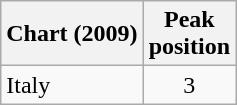<table class="wikitable">
<tr>
<th>Chart (2009)</th>
<th>Peak<br>position</th>
</tr>
<tr>
<td>Italy</td>
<td align="center">3</td>
</tr>
</table>
